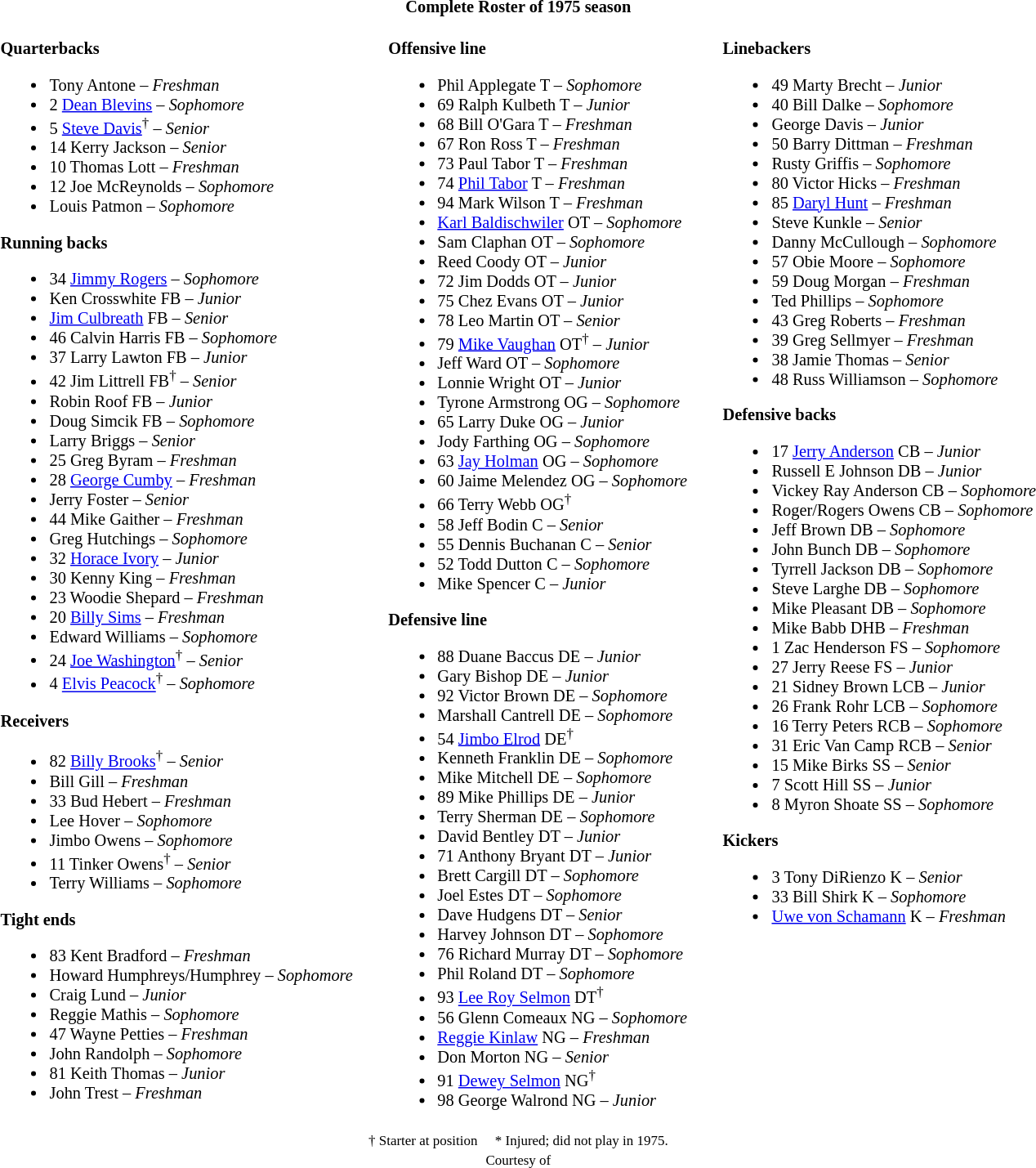<table class="toccolours" style="border-collapse:collapse; font-size:85%;">
<tr>
<td colspan="7" align="center"><strong>Complete Roster of 1975 season</strong></td>
</tr>
<tr>
<td valign="top"><br><strong>Quarterbacks</strong><ul><li>Tony Antone – <em>Freshman</em></li><li>2 <a href='#'>Dean Blevins</a> – <em>Sophomore</em></li><li>5 <a href='#'>Steve Davis</a><sup>†</sup> – <em>Senior</em></li><li>14 Kerry Jackson – <em>Senior</em></li><li>10 Thomas Lott – <em>Freshman</em></li><li>12 Joe McReynolds – <em>Sophomore</em></li><li>Louis Patmon – <em>Sophomore</em></li></ul><strong>Running backs</strong><ul><li>34 <a href='#'>Jimmy Rogers</a> – <em>Sophomore</em></li><li>Ken Crosswhite FB – <em>Junior</em></li><li><a href='#'>Jim Culbreath</a> FB – <em>Senior</em></li><li>46 Calvin Harris FB – <em>Sophomore</em></li><li>37 Larry Lawton FB – <em>Junior</em></li><li>42 Jim Littrell FB<sup>†</sup> – <em>Senior</em></li><li>Robin Roof FB – <em>Junior</em></li><li>Doug Simcik FB – <em>Sophomore</em></li><li>Larry	Briggs – <em>Senior</em></li><li>25 Greg Byram – <em>Freshman</em></li><li>28 <a href='#'>George Cumby</a> – <em>Freshman</em></li><li>Jerry Foster – <em>Senior</em></li><li>44 Mike Gaither – <em>Freshman</em></li><li>Greg Hutchings – <em>Sophomore</em></li><li>32 <a href='#'>Horace Ivory</a> – <em>Junior</em></li><li>30 Kenny King – <em>Freshman</em></li><li>23 Woodie Shepard – <em>Freshman</em></li><li>20 <a href='#'>Billy Sims</a> – <em>Freshman</em></li><li>Edward Williams – <em>Sophomore</em></li><li>24 <a href='#'>Joe Washington</a><sup>†</sup> – <em>Senior</em></li><li>4 <a href='#'>Elvis Peacock</a><sup>†</sup> – <em>Sophomore</em></li></ul><strong>Receivers</strong><ul><li>82 <a href='#'>Billy Brooks</a><sup>†</sup> – <em>Senior</em></li><li>Bill Gill – <em>Freshman</em></li><li>33 Bud Hebert – <em>Freshman</em></li><li>Lee Hover – <em>Sophomore</em></li><li>Jimbo Owens – <em>Sophomore</em></li><li>11 Tinker Owens<sup>†</sup> – <em>Senior</em></li><li>Terry Williams – <em>Sophomore</em></li></ul><strong>Tight ends</strong><ul><li>83 Kent Bradford – <em>Freshman</em></li><li>Howard Humphreys/Humphrey – <em>Sophomore</em></li><li>Craig Lund – <em>Junior</em></li><li>Reggie Mathis – <em>Sophomore</em></li><li>47 Wayne Petties – <em>Freshman</em></li><li>John Randolph – <em>Sophomore</em></li><li>81 Keith Thomas – <em>Junior</em></li><li>John Trest – <em>Freshman</em></li></ul></td>
<td width="25"> </td>
<td valign="top"><br><strong>Offensive line</strong><ul><li>Phil Applegate T – <em>Sophomore</em></li><li>69 Ralph Kulbeth T – <em>Junior</em></li><li>68 Bill O'Gara T – <em>Freshman</em></li><li>67 Ron Ross T – <em>Freshman</em></li><li>73 Paul Tabor T – <em>Freshman</em></li><li>74 <a href='#'>Phil Tabor</a> T – <em>Freshman</em></li><li>94 Mark Wilson T – <em>Freshman</em></li><li><a href='#'>Karl Baldischwiler</a> OT – <em>Sophomore</em></li><li>Sam Claphan OT – <em>Sophomore</em></li><li>Reed Coody OT – <em>Junior</em></li><li>72 Jim Dodds OT – <em>Junior</em></li><li>75 Chez Evans OT – <em>Junior</em></li><li>78 Leo Martin OT – <em>Senior</em></li><li>79 <a href='#'>Mike Vaughan</a> OT<sup>†</sup> – <em>Junior</em></li><li>Jeff Ward OT – <em>Sophomore</em></li><li>Lonnie Wright OT – <em>Junior</em></li><li>Tyrone Armstrong OG – <em>Sophomore</em></li><li>65 Larry Duke OG – <em>Junior</em></li><li>Jody Farthing OG – <em>Sophomore</em></li><li>63 <a href='#'>Jay Holman</a> OG – <em>Sophomore</em></li><li>60 Jaime Melendez OG – <em>Sophomore</em></li><li>66 Terry Webb OG<sup>†</sup></li><li>58 Jeff Bodin C – <em>Senior</em></li><li>55 Dennis Buchanan C – <em>Senior</em></li><li>52 Todd Dutton C – <em>Sophomore</em></li><li>Mike Spencer C – <em>Junior</em></li></ul><strong>Defensive line</strong><ul><li>88 Duane Baccus DE – <em>Junior</em></li><li>Gary Bishop DE – <em>Junior</em></li><li>92 Victor Brown DE – <em>Sophomore</em></li><li>Marshall Cantrell DE – <em>Sophomore</em></li><li>54 <a href='#'>Jimbo Elrod</a> DE<sup>†</sup></li><li>Kenneth Franklin DE – <em>Sophomore</em></li><li>Mike Mitchell DE – <em>Sophomore</em></li><li>89 Mike Phillips DE – <em>Junior</em></li><li>Terry Sherman DE – <em>Sophomore</em></li><li>David Bentley DT – <em>Junior</em></li><li>71 Anthony Bryant DT – <em>Junior</em></li><li>Brett Cargill DT – <em>Sophomore</em></li><li>Joel Estes DT – <em>Sophomore</em></li><li>Dave Hudgens DT – <em>Senior</em></li><li>Harvey Johnson DT – <em>Sophomore</em></li><li>76 Richard Murray DT – <em>Sophomore</em></li><li>Phil Roland DT – <em>Sophomore</em></li><li>93 <a href='#'>Lee Roy Selmon</a> DT<sup>†</sup></li><li>56 Glenn Comeaux NG – <em>Sophomore</em></li><li><a href='#'>Reggie Kinlaw</a> NG – <em>Freshman</em></li><li>Don Morton NG – <em>Senior</em></li><li>91 <a href='#'>Dewey Selmon</a> NG<sup>†</sup></li><li>98 George Walrond NG – <em>Junior</em></li></ul></td>
<td width="25"> </td>
<td valign="top"><br><strong>Linebackers</strong><ul><li>49 Marty Brecht – <em>Junior</em></li><li>40 Bill Dalke – <em>Sophomore</em></li><li>George Davis – <em>Junior</em></li><li>50 Barry Dittman – <em>Freshman</em></li><li>Rusty Griffis – <em>Sophomore</em></li><li>80 Victor Hicks – <em>Freshman</em></li><li>85 <a href='#'>Daryl Hunt</a> – <em>Freshman</em></li><li>Steve Kunkle – <em>Senior</em></li><li>Danny McCullough – <em>Sophomore</em></li><li>57 Obie Moore – <em>Sophomore</em></li><li>59 Doug Morgan – <em>Freshman</em></li><li>Ted Phillips – <em>Sophomore</em></li><li>43 Greg Roberts – <em>Freshman</em></li><li>39 Greg Sellmyer – <em>Freshman</em></li><li>38 Jamie Thomas – <em>Senior</em></li><li>48 Russ Williamson – <em>Sophomore</em></li></ul><strong>Defensive backs</strong><ul><li>17 <a href='#'>Jerry Anderson</a> CB – <em>Junior</em></li><li>Russell E Johnson DB – <em>Junior</em></li><li>Vickey Ray Anderson CB – <em>Sophomore</em></li><li>Roger/Rogers Owens CB – <em>Sophomore</em></li><li>Jeff Brown DB – <em>Sophomore</em></li><li>John Bunch DB – <em>Sophomore</em></li><li>Tyrrell Jackson DB – <em>Sophomore</em></li><li>Steve Larghe DB – <em>Sophomore</em></li><li>Mike Pleasant DB – <em>Sophomore</em></li><li>Mike Babb DHB – <em>Freshman</em></li><li>1 Zac Henderson FS – <em>Sophomore</em></li><li>27 Jerry Reese FS – <em>Junior</em></li><li>21 Sidney Brown LCB – <em>Junior</em></li><li>26 Frank Rohr LCB – <em>Sophomore</em></li><li>16 Terry Peters RCB – <em>Sophomore</em></li><li>31 Eric Van Camp RCB – <em>Senior</em></li><li>15 Mike Birks SS – <em>Senior</em></li><li>7 Scott Hill SS – <em>Junior</em></li><li>8 Myron Shoate SS – <em>Sophomore</em></li></ul><strong>Kickers</strong><ul><li>3 Tony DiRienzo K – <em>Senior</em></li><li>33 Bill Shirk K – <em>Sophomore</em></li><li><a href='#'>Uwe von Schamann</a> K – <em>Freshman</em></li></ul></td>
</tr>
<tr>
<td colspan="50" align="center"><small>† Starter at position     * Injured; did not play in 1975.<br>Courtesy of </small></td>
</tr>
</table>
